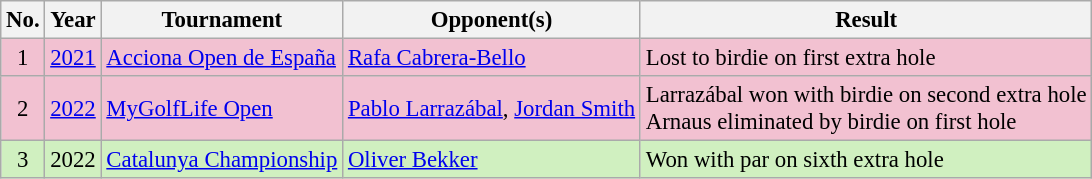<table class="wikitable" style="font-size:95%;">
<tr>
<th>No.</th>
<th>Year</th>
<th>Tournament</th>
<th>Opponent(s)</th>
<th>Result</th>
</tr>
<tr style="background:#F2C1D1;">
<td align=center>1</td>
<td><a href='#'>2021</a></td>
<td><a href='#'>Acciona Open de España</a></td>
<td> <a href='#'>Rafa Cabrera-Bello</a></td>
<td>Lost to birdie on first extra hole</td>
</tr>
<tr style="background:#F2C1D1;">
<td align=center>2</td>
<td><a href='#'>2022</a></td>
<td><a href='#'>MyGolfLife Open</a></td>
<td> <a href='#'>Pablo Larrazábal</a>,  <a href='#'>Jordan Smith</a></td>
<td>Larrazábal won with birdie on second extra hole<br>Arnaus eliminated by birdie on first hole</td>
</tr>
<tr style="background:#D0F0C0;">
<td align=center>3</td>
<td>2022</td>
<td><a href='#'>Catalunya Championship</a></td>
<td> <a href='#'>Oliver Bekker</a></td>
<td>Won with par on sixth extra hole</td>
</tr>
</table>
